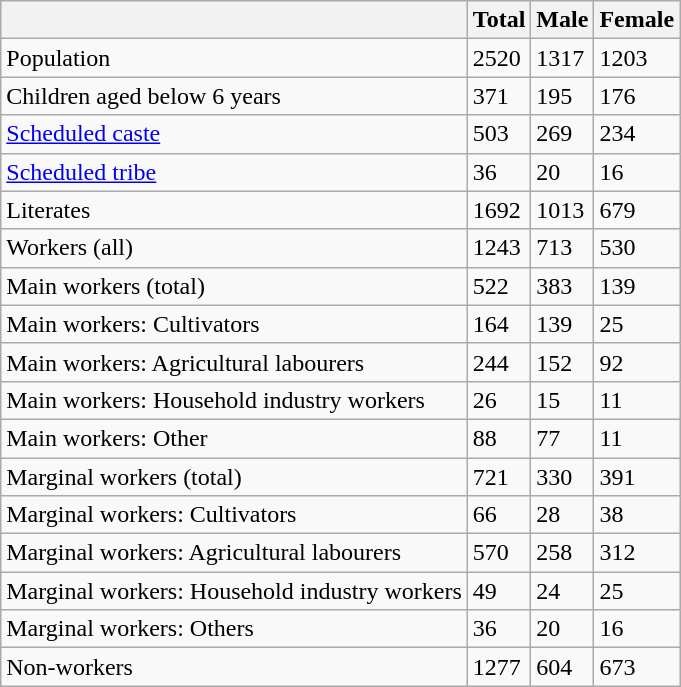<table class="wikitable sortable">
<tr>
<th></th>
<th>Total</th>
<th>Male</th>
<th>Female</th>
</tr>
<tr>
<td>Population</td>
<td>2520</td>
<td>1317</td>
<td>1203</td>
</tr>
<tr>
<td>Children aged below 6 years</td>
<td>371</td>
<td>195</td>
<td>176</td>
</tr>
<tr>
<td><a href='#'>Scheduled caste</a></td>
<td>503</td>
<td>269</td>
<td>234</td>
</tr>
<tr>
<td><a href='#'>Scheduled tribe</a></td>
<td>36</td>
<td>20</td>
<td>16</td>
</tr>
<tr>
<td>Literates</td>
<td>1692</td>
<td>1013</td>
<td>679</td>
</tr>
<tr>
<td>Workers (all)</td>
<td>1243</td>
<td>713</td>
<td>530</td>
</tr>
<tr>
<td>Main workers (total)</td>
<td>522</td>
<td>383</td>
<td>139</td>
</tr>
<tr>
<td>Main workers: Cultivators</td>
<td>164</td>
<td>139</td>
<td>25</td>
</tr>
<tr>
<td>Main workers: Agricultural labourers</td>
<td>244</td>
<td>152</td>
<td>92</td>
</tr>
<tr>
<td>Main workers: Household industry workers</td>
<td>26</td>
<td>15</td>
<td>11</td>
</tr>
<tr>
<td>Main workers: Other</td>
<td>88</td>
<td>77</td>
<td>11</td>
</tr>
<tr>
<td>Marginal workers (total)</td>
<td>721</td>
<td>330</td>
<td>391</td>
</tr>
<tr>
<td>Marginal workers: Cultivators</td>
<td>66</td>
<td>28</td>
<td>38</td>
</tr>
<tr>
<td>Marginal workers: Agricultural labourers</td>
<td>570</td>
<td>258</td>
<td>312</td>
</tr>
<tr>
<td>Marginal workers: Household industry workers</td>
<td>49</td>
<td>24</td>
<td>25</td>
</tr>
<tr>
<td>Marginal workers: Others</td>
<td>36</td>
<td>20</td>
<td>16</td>
</tr>
<tr>
<td>Non-workers</td>
<td>1277</td>
<td>604</td>
<td>673</td>
</tr>
</table>
